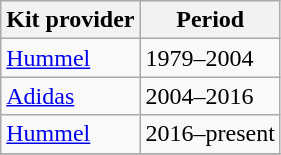<table class="wikitable">
<tr>
<th>Kit provider</th>
<th>Period</th>
</tr>
<tr>
<td> <a href='#'>Hummel</a></td>
<td>1979–2004</td>
</tr>
<tr>
<td> <a href='#'>Adidas</a></td>
<td>2004–2016</td>
</tr>
<tr>
<td> <a href='#'>Hummel</a></td>
<td>2016–present</td>
</tr>
<tr>
</tr>
</table>
